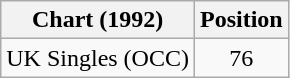<table class="wikitable">
<tr>
<th>Chart (1992)</th>
<th>Position</th>
</tr>
<tr>
<td>UK Singles (OCC)</td>
<td style="text-align:center;">76</td>
</tr>
</table>
